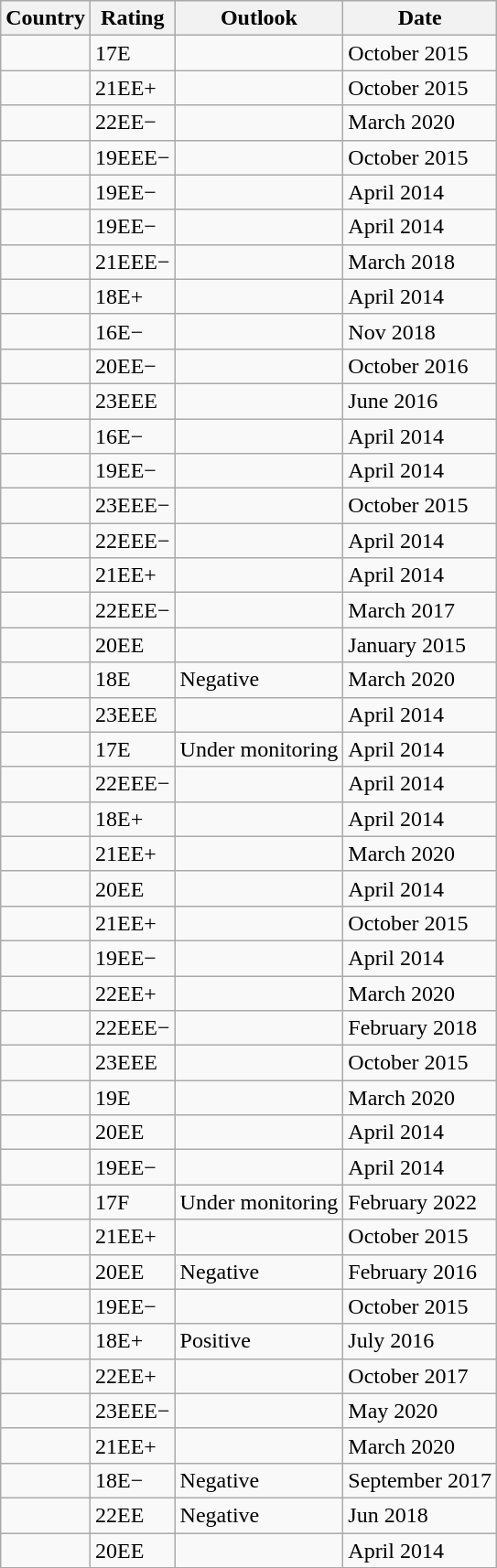<table class="sortable wikitable">
<tr bgcolor="#ececec" valign=top>
<th>Country</th>
<th>Rating</th>
<th>Outlook</th>
<th>Date</th>
</tr>
<tr>
<td></td>
<td><span>17</span>E</td>
<td></td>
<td>October 2015</td>
</tr>
<tr>
<td></td>
<td><span>21</span>EE+</td>
<td></td>
<td>October 2015</td>
</tr>
<tr>
<td></td>
<td><span>22</span>EE−</td>
<td></td>
<td>March 2020</td>
</tr>
<tr>
<td></td>
<td><span>19</span>EEE−</td>
<td></td>
<td>October 2015</td>
</tr>
<tr>
<td></td>
<td><span>19</span>EE−</td>
<td></td>
<td>April 2014</td>
</tr>
<tr>
<td></td>
<td><span>19</span>EE−</td>
<td></td>
<td>April 2014</td>
</tr>
<tr>
<td></td>
<td><span>21</span>EEE−</td>
<td></td>
<td>March 2018</td>
</tr>
<tr>
<td></td>
<td><span>18</span>E+</td>
<td></td>
<td>April 2014</td>
</tr>
<tr>
<td></td>
<td><span>16</span>E−</td>
<td></td>
<td>Nov 2018</td>
</tr>
<tr>
<td></td>
<td><span>20</span>EE−</td>
<td></td>
<td>October 2016</td>
</tr>
<tr>
<td></td>
<td><span>23</span>EEE</td>
<td></td>
<td>June 2016</td>
</tr>
<tr>
<td></td>
<td><span>16</span>E−</td>
<td></td>
<td>April 2014</td>
</tr>
<tr>
<td></td>
<td><span>19</span>EE−</td>
<td></td>
<td>April 2014</td>
</tr>
<tr>
<td></td>
<td><span>23</span>EEE−</td>
<td></td>
<td>October 2015</td>
</tr>
<tr>
<td></td>
<td><span>22</span>EEE−</td>
<td></td>
<td>April 2014</td>
</tr>
<tr>
<td></td>
<td><span>21</span>EE+</td>
<td></td>
<td>April 2014</td>
</tr>
<tr>
<td></td>
<td><span>22</span>EEE−</td>
<td></td>
<td>March 2017</td>
</tr>
<tr>
<td></td>
<td><span>20</span>EE</td>
<td></td>
<td>January 2015</td>
</tr>
<tr>
<td></td>
<td><span>18</span>E</td>
<td>Negative</td>
<td>March 2020</td>
</tr>
<tr>
<td></td>
<td><span>23</span>EEE</td>
<td></td>
<td>April 2014</td>
</tr>
<tr>
<td></td>
<td><span>17</span>E</td>
<td>Under monitoring</td>
<td>April 2014</td>
</tr>
<tr>
<td></td>
<td><span>22</span>EEE−</td>
<td></td>
<td>April 2014</td>
</tr>
<tr>
<td></td>
<td><span>18</span>E+</td>
<td></td>
<td>April 2014</td>
</tr>
<tr>
<td></td>
<td><span>21</span>EE+</td>
<td></td>
<td>March 2020</td>
</tr>
<tr>
<td></td>
<td><span>20</span>EE</td>
<td></td>
<td>April 2014</td>
</tr>
<tr>
<td></td>
<td><span>21</span>EE+</td>
<td></td>
<td>October 2015</td>
</tr>
<tr>
<td></td>
<td><span>19</span>EE−</td>
<td></td>
<td>April 2014</td>
</tr>
<tr>
<td></td>
<td><span>22</span>EE+</td>
<td></td>
<td>March 2020</td>
</tr>
<tr>
<td></td>
<td><span>22</span>EEE−</td>
<td></td>
<td>February 2018</td>
</tr>
<tr>
<td></td>
<td><span>23</span>EEE</td>
<td></td>
<td>October 2015</td>
</tr>
<tr>
<td></td>
<td><span>19</span>E</td>
<td></td>
<td>March 2020</td>
</tr>
<tr>
<td></td>
<td><span>20</span>EE</td>
<td></td>
<td>April 2014</td>
</tr>
<tr>
<td></td>
<td><span>19</span>EE−</td>
<td></td>
<td>April 2014</td>
</tr>
<tr>
<td></td>
<td><span>17</span>F</td>
<td>Under monitoring</td>
<td>February 2022</td>
</tr>
<tr>
<td></td>
<td><span>21</span>EE+</td>
<td></td>
<td>October 2015</td>
</tr>
<tr>
<td></td>
<td><span>20</span>EE</td>
<td>Negative</td>
<td>February 2016</td>
</tr>
<tr>
<td></td>
<td><span>19</span>EE−</td>
<td></td>
<td>October 2015</td>
</tr>
<tr>
<td></td>
<td><span>18</span>E+</td>
<td>Positive</td>
<td>July 2016</td>
</tr>
<tr>
<td></td>
<td><span>22</span>EE+</td>
<td></td>
<td>October 2017</td>
</tr>
<tr>
<td></td>
<td><span>23</span>EEE−</td>
<td></td>
<td>May 2020</td>
</tr>
<tr>
<td></td>
<td><span>21</span>EE+</td>
<td></td>
<td>March 2020</td>
</tr>
<tr>
<td></td>
<td><span>18</span>E−</td>
<td>Negative</td>
<td>September 2017</td>
</tr>
<tr>
<td></td>
<td><span>22</span>EE</td>
<td>Negative</td>
<td>Jun 2018</td>
</tr>
<tr>
<td></td>
<td><span>20</span>EE</td>
<td></td>
<td>April 2014</td>
</tr>
</table>
